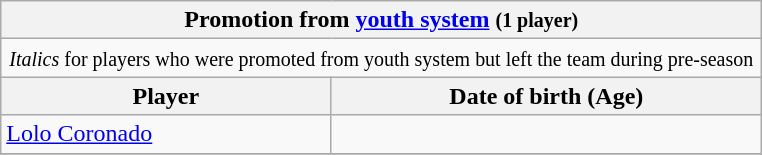<table class="wikitable collapsible collapsed">
<tr>
<th colspan="2" width="500"> <strong>Promotion from <a href='#'>youth system</a></strong> <small>(1 player)</small></th>
</tr>
<tr>
<td colspan="2" align="center"><small><em>Italics</em> for players who were promoted from youth system but left the team during pre-season</small></td>
</tr>
<tr>
<th>Player</th>
<th>Date of birth (Age)</th>
</tr>
<tr>
<td> <a href='#'>Lolo Coronado</a></td>
<td></td>
</tr>
<tr>
</tr>
</table>
